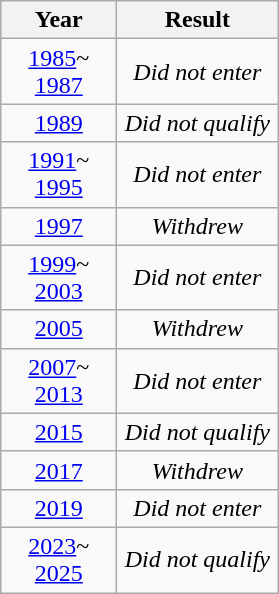<table class="wikitable" style="text-align: center">
<tr>
<th width=70>Year</th>
<th width=100>Result</th>
</tr>
<tr>
<td> <a href='#'>1985</a>~ <a href='#'>1987</a></td>
<td><em>Did not enter</em></td>
</tr>
<tr>
<td> <a href='#'>1989</a></td>
<td><em>Did not qualify</em></td>
</tr>
<tr>
<td> <a href='#'>1991</a>~ <a href='#'>1995</a></td>
<td><em>Did not enter</em></td>
</tr>
<tr>
<td> <a href='#'>1997</a></td>
<td><em>Withdrew</em></td>
</tr>
<tr>
<td> <a href='#'>1999</a>~ <a href='#'>2003</a></td>
<td><em>Did not enter</em></td>
</tr>
<tr>
<td> <a href='#'>2005</a></td>
<td><em>Withdrew</em></td>
</tr>
<tr>
<td> <a href='#'>2007</a>~ <a href='#'>2013</a></td>
<td><em>Did not enter</em></td>
</tr>
<tr>
<td> <a href='#'>2015</a></td>
<td><em>Did not qualify</em></td>
</tr>
<tr>
<td> <a href='#'>2017</a></td>
<td><em>Withdrew</em></td>
</tr>
<tr>
<td> <a href='#'>2019</a></td>
<td><em>Did not enter</em></td>
</tr>
<tr>
<td> <a href='#'>2023</a>~ <a href='#'>2025</a></td>
<td><em>Did not qualify</em></td>
</tr>
</table>
